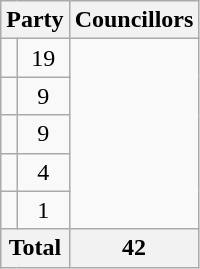<table class="wikitable">
<tr>
<th colspan=2>Party</th>
<th>Councillors</th>
</tr>
<tr>
<td></td>
<td align=center>19</td>
</tr>
<tr>
<td></td>
<td align=center>9</td>
</tr>
<tr>
<td></td>
<td align=center>9</td>
</tr>
<tr>
<td></td>
<td align=center>4</td>
</tr>
<tr>
<td></td>
<td align=center>1</td>
</tr>
<tr>
<th colspan=2>Total</th>
<th align=center>42</th>
</tr>
</table>
